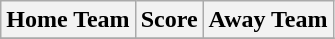<table class="wikitable" style="text-align: center">
<tr>
<th>Home Team</th>
<th>Score</th>
<th>Away Team</th>
</tr>
<tr>
</tr>
</table>
